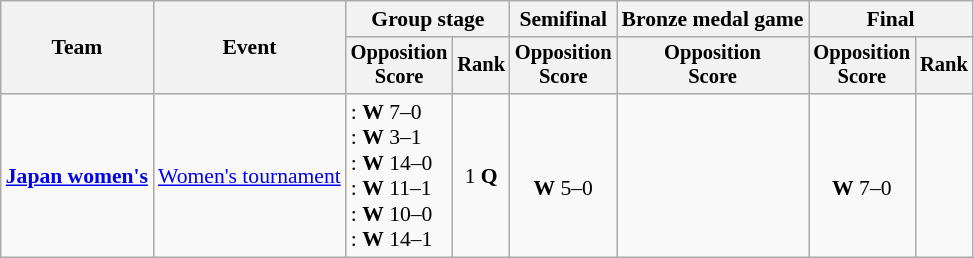<table class=wikitable style=font-size:90%;text-align:center>
<tr>
<th rowspan=2>Team</th>
<th rowspan=2>Event</th>
<th colspan=2>Group stage</th>
<th>Semifinal</th>
<th>Bronze medal game</th>
<th colspan=2>Final</th>
</tr>
<tr style=font-size:95%>
<th>Opposition<br>Score</th>
<th>Rank</th>
<th>Opposition<br>Score</th>
<th>Opposition<br>Score</th>
<th>Opposition<br>Score</th>
<th>Rank</th>
</tr>
<tr>
<td style="text-align:left"><strong><a href='#'>Japan women's</a></strong></td>
<td style="text-align:left"><a href='#'>Women's tournament</a></td>
<td style="text-align:left">: <strong>W</strong> 7–0<br>: <strong>W</strong> 3–1<br>: <strong>W</strong> 14–0<br>: <strong>W</strong> 11–1<br>: <strong>W</strong> 10–0<br>: <strong>W</strong> 14–1</td>
<td>1 <strong>Q</strong></td>
<td><br><strong>W</strong> 5–0</td>
<td></td>
<td><br><strong>W</strong> 7–0</td>
<td></td>
</tr>
</table>
